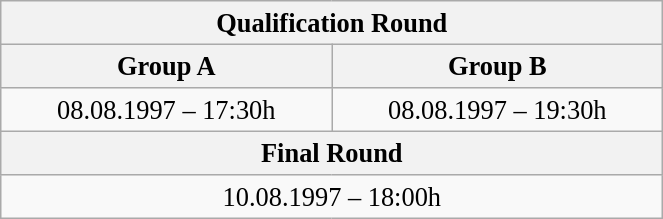<table class="wikitable" style=" text-align:center; font-size:110%;" width="35%">
<tr>
<th colspan="2">Qualification Round</th>
</tr>
<tr>
<th>Group A</th>
<th>Group B</th>
</tr>
<tr>
<td>08.08.1997 – 17:30h</td>
<td>08.08.1997 – 19:30h</td>
</tr>
<tr>
<th colspan="2">Final Round</th>
</tr>
<tr>
<td colspan="2">10.08.1997 – 18:00h</td>
</tr>
</table>
